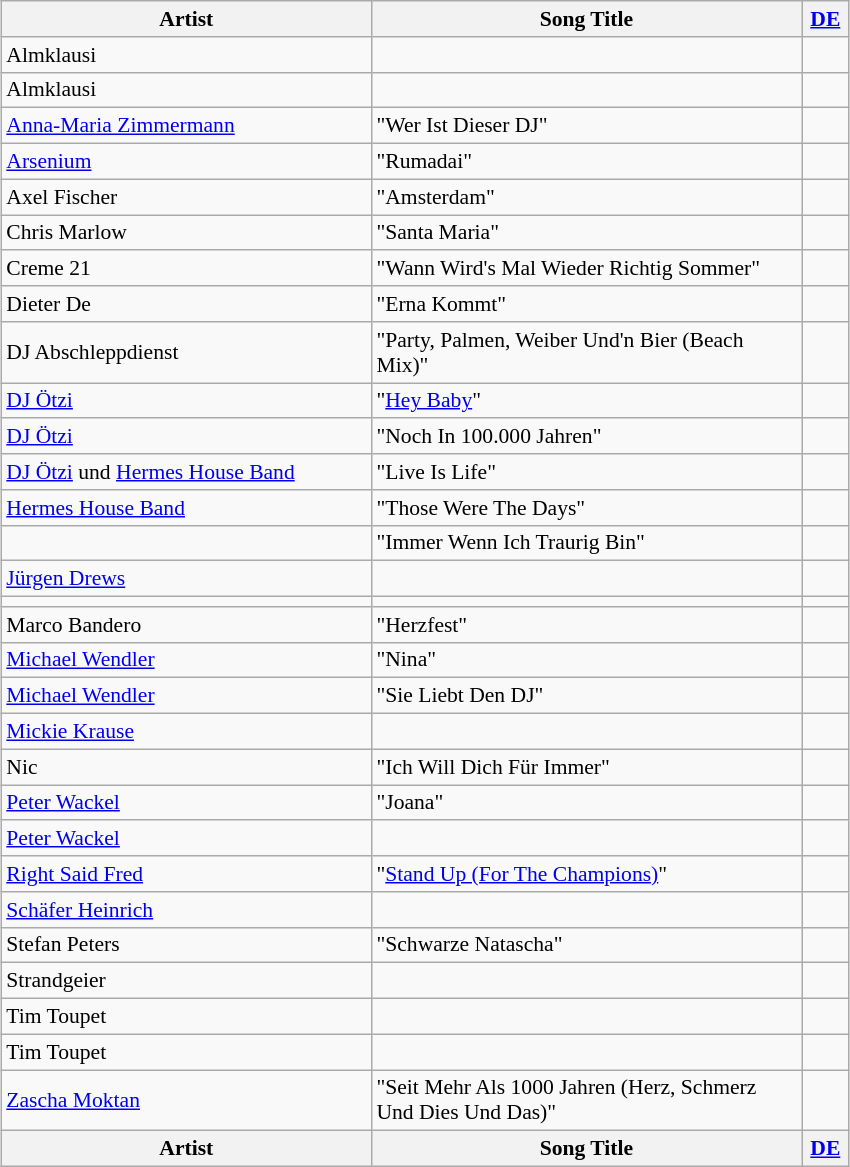<table class="wikitable sortable" style="font-size:90%; text-align:left; margin: 5px;">
<tr>
<th style="width:240px;">Artist</th>
<th style="width:280px;">Song Title</th>
<th width=25px><a href='#'>DE</a></th>
</tr>
<tr>
<td>Almklausi</td>
<td></td>
<td></td>
</tr>
<tr>
<td>Almklausi</td>
<td></td>
<td></td>
</tr>
<tr>
<td><a href='#'>Anna-Maria Zimmermann</a></td>
<td>"Wer Ist Dieser DJ"</td>
<td></td>
</tr>
<tr>
<td><a href='#'>Arsenium</a></td>
<td>"Rumadai"</td>
<td></td>
</tr>
<tr>
<td>Axel Fischer</td>
<td>"Amsterdam"</td>
<td></td>
</tr>
<tr>
<td>Chris Marlow</td>
<td>"Santa Maria"</td>
<td></td>
</tr>
<tr>
<td>Creme 21</td>
<td>"Wann Wird's Mal Wieder Richtig Sommer"</td>
<td></td>
</tr>
<tr>
<td>Dieter De</td>
<td>"Erna Kommt"</td>
<td></td>
</tr>
<tr>
<td>DJ Abschleppdienst</td>
<td>"Party, Palmen, Weiber Und'n Bier (Beach Mix)"</td>
<td></td>
</tr>
<tr>
<td><a href='#'>DJ Ötzi</a></td>
<td>"<a href='#'>Hey Baby</a>"</td>
<td></td>
</tr>
<tr>
<td><a href='#'>DJ Ötzi</a></td>
<td>"Noch In 100.000 Jahren"</td>
<td></td>
</tr>
<tr>
<td><a href='#'>DJ Ötzi</a> und <a href='#'>Hermes House Band</a></td>
<td>"Live Is Life"</td>
<td></td>
</tr>
<tr>
<td><a href='#'>Hermes House Band</a></td>
<td>"Those Were The Days"</td>
<td></td>
</tr>
<tr>
<td></td>
<td>"Immer Wenn Ich Traurig Bin"</td>
<td></td>
</tr>
<tr>
<td><a href='#'>Jürgen Drews</a></td>
<td></td>
<td></td>
</tr>
<tr>
<td></td>
<td></td>
<td></td>
</tr>
<tr>
<td>Marco Bandero</td>
<td>"Herzfest"</td>
<td></td>
</tr>
<tr>
<td><a href='#'>Michael Wendler</a></td>
<td>"Nina"</td>
<td></td>
</tr>
<tr>
<td><a href='#'>Michael Wendler</a></td>
<td>"Sie Liebt Den DJ"</td>
<td></td>
</tr>
<tr>
<td><a href='#'>Mickie Krause</a></td>
<td></td>
<td></td>
</tr>
<tr>
<td>Nic</td>
<td>"Ich Will Dich Für Immer"</td>
<td></td>
</tr>
<tr>
<td><a href='#'>Peter Wackel</a></td>
<td>"Joana"</td>
<td></td>
</tr>
<tr>
<td><a href='#'>Peter Wackel</a></td>
<td></td>
<td></td>
</tr>
<tr>
<td><a href='#'>Right Said Fred</a></td>
<td>"<a href='#'>Stand Up (For The Champions)</a>"</td>
<td></td>
</tr>
<tr>
<td><a href='#'>Schäfer Heinrich</a></td>
<td></td>
<td></td>
</tr>
<tr>
<td>Stefan Peters</td>
<td>"Schwarze Natascha"</td>
<td></td>
</tr>
<tr>
<td>Strandgeier</td>
<td></td>
<td></td>
</tr>
<tr>
<td>Tim Toupet</td>
<td></td>
<td></td>
</tr>
<tr>
<td>Tim Toupet</td>
<td></td>
<td></td>
</tr>
<tr>
<td><a href='#'>Zascha Moktan</a></td>
<td>"Seit Mehr Als 1000 Jahren (Herz, Schmerz Und Dies Und Das)"</td>
<td></td>
</tr>
<tr class="sortbottom">
<th>Artist</th>
<th>Song Title</th>
<th><a href='#'>DE</a></th>
</tr>
</table>
